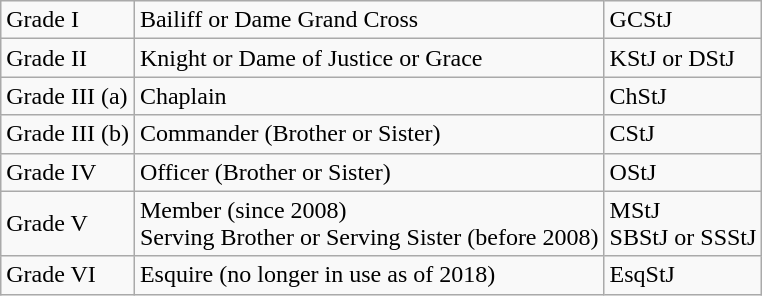<table class="wikitable">
<tr>
<td>Grade I</td>
<td>Bailiff or Dame Grand Cross</td>
<td>GCStJ</td>
</tr>
<tr>
<td>Grade II</td>
<td>Knight or Dame of Justice or Grace</td>
<td>KStJ or DStJ</td>
</tr>
<tr>
<td>Grade III (a)</td>
<td>Chaplain</td>
<td>ChStJ</td>
</tr>
<tr>
<td>Grade III (b)</td>
<td>Commander (Brother or Sister)</td>
<td>CStJ</td>
</tr>
<tr>
<td>Grade IV</td>
<td>Officer (Brother or Sister)</td>
<td>OStJ</td>
</tr>
<tr>
<td>Grade V</td>
<td>Member (since 2008)<br>Serving Brother or Serving Sister (before 2008)</td>
<td>MStJ<br>SBStJ or SSStJ</td>
</tr>
<tr>
<td>Grade VI</td>
<td>Esquire (no longer in use as of 2018)</td>
<td>EsqStJ</td>
</tr>
</table>
